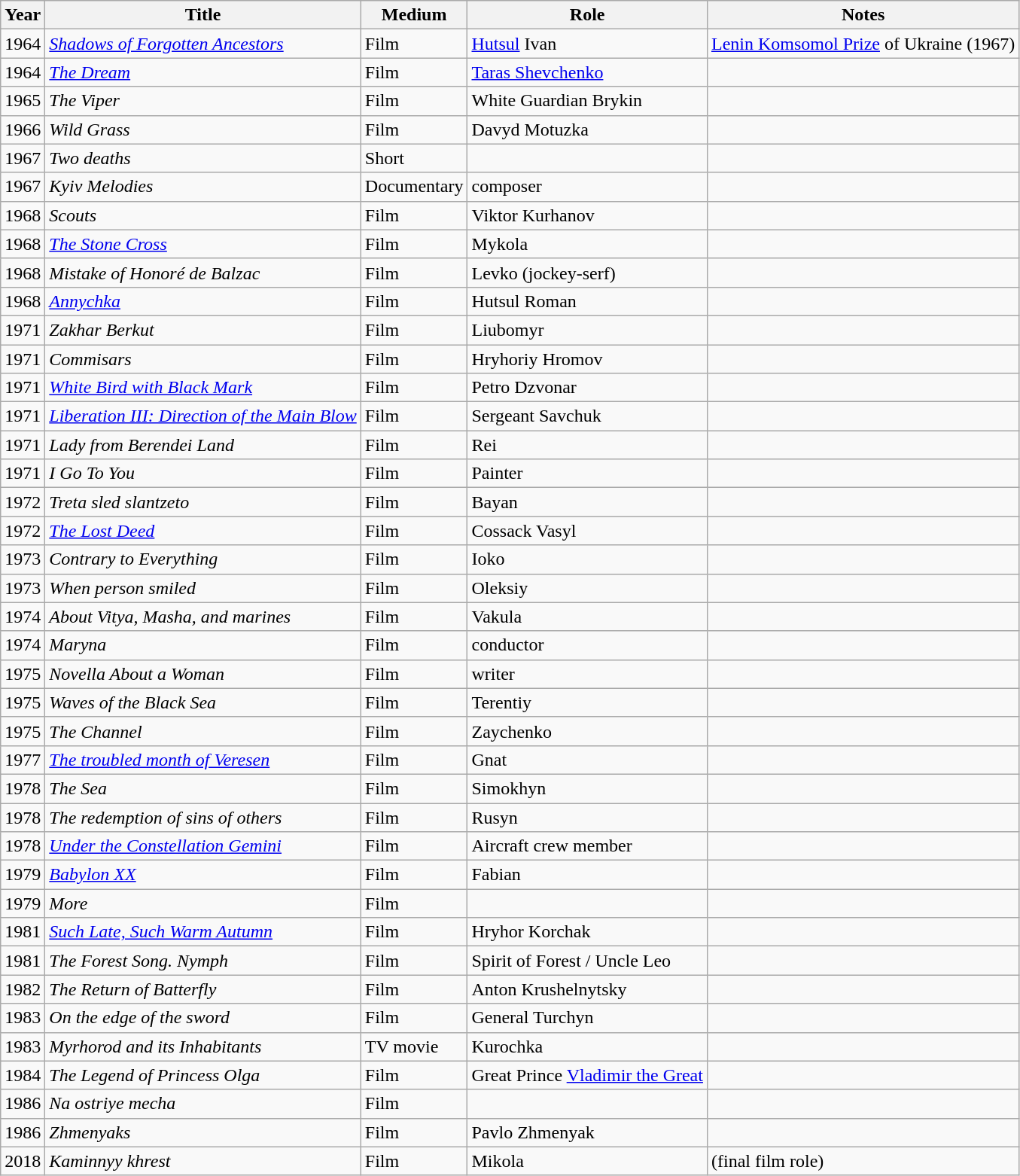<table class="wikitable sortable">
<tr>
<th>Year</th>
<th>Title</th>
<th>Medium</th>
<th>Role</th>
<th class="unsortable">Notes</th>
</tr>
<tr>
<td>1964</td>
<td><em><a href='#'>Shadows of Forgotten Ancestors</a></em></td>
<td>Film</td>
<td><a href='#'>Hutsul</a> Ivan</td>
<td><a href='#'>Lenin Komsomol Prize</a> of Ukraine (1967)</td>
</tr>
<tr>
<td>1964</td>
<td><em><a href='#'>The Dream</a></em></td>
<td>Film</td>
<td><a href='#'>Taras Shevchenko</a></td>
<td></td>
</tr>
<tr>
<td>1965</td>
<td><em>The Viper</em></td>
<td>Film</td>
<td>White Guardian Brykin</td>
<td></td>
</tr>
<tr>
<td>1966</td>
<td><em>Wild Grass</em></td>
<td>Film</td>
<td>Davyd Motuzka</td>
<td></td>
</tr>
<tr>
<td>1967</td>
<td><em>Two deaths</em></td>
<td>Short</td>
<td></td>
<td></td>
</tr>
<tr>
<td>1967</td>
<td><em>Kyiv Melodies</em></td>
<td>Documentary</td>
<td>composer</td>
<td></td>
</tr>
<tr>
<td>1968</td>
<td><em>Scouts</em></td>
<td>Film</td>
<td>Viktor Kurhanov</td>
<td></td>
</tr>
<tr>
<td>1968</td>
<td><em><a href='#'>The Stone Cross</a></em></td>
<td>Film</td>
<td>Mykola</td>
<td></td>
</tr>
<tr>
<td>1968</td>
<td><em>Mistake of Honoré de Balzac</em></td>
<td>Film</td>
<td>Levko (jockey-serf)</td>
<td></td>
</tr>
<tr>
<td>1968</td>
<td><em><a href='#'>Annychka</a></em></td>
<td>Film</td>
<td>Hutsul Roman</td>
<td></td>
</tr>
<tr>
<td>1971</td>
<td><em>Zakhar Berkut</em></td>
<td>Film</td>
<td>Liubomyr</td>
<td></td>
</tr>
<tr>
<td>1971</td>
<td><em>Commisars</em></td>
<td>Film</td>
<td>Hryhoriy Hromov</td>
<td></td>
</tr>
<tr>
<td>1971</td>
<td><em><a href='#'>White Bird with Black Mark</a></em></td>
<td>Film</td>
<td>Petro Dzvonar</td>
<td></td>
</tr>
<tr>
<td>1971</td>
<td><em><a href='#'>Liberation III: Direction of the Main Blow</a></em></td>
<td>Film</td>
<td>Sergeant Savchuk</td>
<td></td>
</tr>
<tr>
<td>1971</td>
<td><em>Lady from Berendei Land</em></td>
<td>Film</td>
<td>Rei</td>
<td></td>
</tr>
<tr>
<td>1971</td>
<td><em>I Go To You</em></td>
<td>Film</td>
<td>Painter</td>
<td></td>
</tr>
<tr>
<td>1972</td>
<td><em>Treta sled slantzeto</em></td>
<td>Film</td>
<td>Bayan</td>
<td></td>
</tr>
<tr>
<td>1972</td>
<td><em><a href='#'>The Lost Deed</a></em></td>
<td>Film</td>
<td>Cossack Vasyl</td>
<td></td>
</tr>
<tr>
<td>1973</td>
<td><em>Contrary to Everything</em></td>
<td>Film</td>
<td>Ioko</td>
<td></td>
</tr>
<tr>
<td>1973</td>
<td><em>When person smiled</em></td>
<td>Film</td>
<td>Oleksiy</td>
<td></td>
</tr>
<tr>
<td>1974</td>
<td><em>About Vitya, Masha, and marines</em></td>
<td>Film</td>
<td>Vakula</td>
<td></td>
</tr>
<tr>
<td>1974</td>
<td><em>Maryna</em></td>
<td>Film</td>
<td>conductor</td>
<td></td>
</tr>
<tr>
<td>1975</td>
<td><em>Novella About a Woman</em></td>
<td>Film</td>
<td>writer</td>
<td></td>
</tr>
<tr>
<td>1975</td>
<td><em>Waves of the Black Sea</em></td>
<td>Film</td>
<td>Terentiy</td>
<td></td>
</tr>
<tr>
<td>1975</td>
<td><em>The Channel</em></td>
<td>Film</td>
<td>Zaychenko</td>
<td></td>
</tr>
<tr>
<td>1977</td>
<td><em><a href='#'>The troubled month of Veresen</a></em></td>
<td>Film</td>
<td>Gnat</td>
<td></td>
</tr>
<tr>
<td>1978</td>
<td><em>The Sea</em></td>
<td>Film</td>
<td>Simokhyn</td>
<td></td>
</tr>
<tr>
<td>1978</td>
<td><em>The redemption of sins of others</em></td>
<td>Film</td>
<td>Rusyn</td>
<td></td>
</tr>
<tr>
<td>1978</td>
<td><em><a href='#'>Under the Constellation Gemini</a></em></td>
<td>Film</td>
<td>Aircraft crew member</td>
<td></td>
</tr>
<tr>
<td>1979</td>
<td><em><a href='#'>Babylon XX</a></em></td>
<td>Film</td>
<td>Fabian</td>
<td></td>
</tr>
<tr>
<td>1979</td>
<td><em>More</em></td>
<td>Film</td>
<td></td>
<td></td>
</tr>
<tr>
<td>1981</td>
<td><em><a href='#'>Such Late, Such Warm Autumn</a></em></td>
<td>Film</td>
<td>Hryhor Korchak</td>
<td></td>
</tr>
<tr>
<td>1981</td>
<td><em>The Forest Song. Nymph</em></td>
<td>Film</td>
<td>Spirit of Forest / Uncle Leo</td>
<td></td>
</tr>
<tr>
<td>1982</td>
<td><em>The Return of Batterfly</em></td>
<td>Film</td>
<td>Anton Krushelnytsky</td>
<td></td>
</tr>
<tr>
<td>1983</td>
<td><em>On the edge of the sword</em></td>
<td>Film</td>
<td>General Turchyn</td>
<td></td>
</tr>
<tr>
<td>1983</td>
<td><em>Myrhorod and its Inhabitants</em></td>
<td>TV movie</td>
<td>Kurochka</td>
<td></td>
</tr>
<tr>
<td>1984</td>
<td><em>The Legend of Princess Olga</em></td>
<td>Film</td>
<td>Great Prince <a href='#'>Vladimir the Great</a></td>
<td></td>
</tr>
<tr>
<td>1986</td>
<td><em>Na ostriye mecha</em></td>
<td>Film</td>
<td></td>
<td></td>
</tr>
<tr>
<td>1986</td>
<td><em>Zhmenyaks</em></td>
<td>Film</td>
<td>Pavlo Zhmenyak</td>
<td></td>
</tr>
<tr>
<td>2018</td>
<td><em>Kaminnyy khrest</em></td>
<td>Film</td>
<td>Mikola</td>
<td>(final film role)</td>
</tr>
</table>
